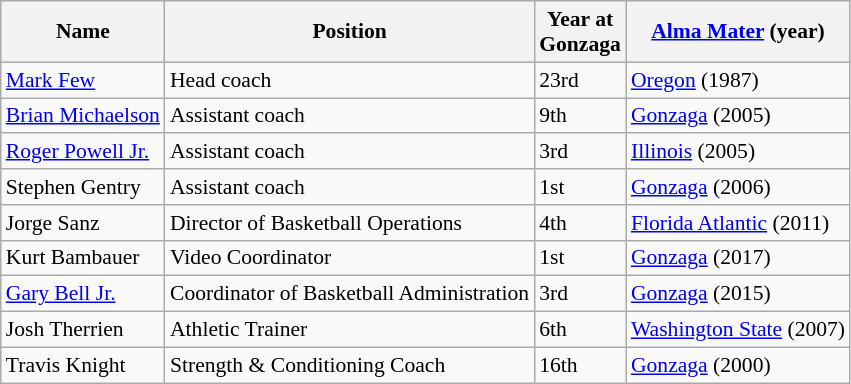<table class="wikitable" style="font-size:90%;" border="1">
<tr>
<th>Name</th>
<th>Position</th>
<th>Year at<br>Gonzaga</th>
<th><a href='#'>Alma Mater</a> (year)</th>
</tr>
<tr>
<td><a href='#'>Mark Few</a></td>
<td>Head coach</td>
<td>23rd</td>
<td><a href='#'>Oregon</a> (1987)</td>
</tr>
<tr>
<td><a href='#'>Brian Michaelson</a></td>
<td>Assistant coach</td>
<td>9th</td>
<td><a href='#'>Gonzaga</a> (2005)</td>
</tr>
<tr>
<td><a href='#'>Roger Powell Jr.</a></td>
<td>Assistant coach</td>
<td>3rd</td>
<td><a href='#'>Illinois</a> (2005)</td>
</tr>
<tr>
<td>Stephen Gentry</td>
<td>Assistant coach</td>
<td>1st</td>
<td><a href='#'>Gonzaga</a> (2006)</td>
</tr>
<tr>
<td>Jorge Sanz</td>
<td>Director of Basketball Operations</td>
<td>4th</td>
<td><a href='#'>Florida Atlantic</a> (2011)</td>
</tr>
<tr>
<td>Kurt Bambauer</td>
<td>Video Coordinator</td>
<td>1st</td>
<td><a href='#'>Gonzaga</a> (2017)</td>
</tr>
<tr>
<td><a href='#'>Gary Bell Jr.</a></td>
<td>Coordinator of Basketball Administration</td>
<td>3rd</td>
<td><a href='#'>Gonzaga</a> (2015)</td>
</tr>
<tr>
<td>Josh Therrien</td>
<td>Athletic Trainer</td>
<td>6th</td>
<td><a href='#'>Washington State</a> (2007)</td>
</tr>
<tr>
<td>Travis Knight</td>
<td>Strength & Conditioning Coach</td>
<td>16th</td>
<td><a href='#'>Gonzaga</a> (2000)</td>
</tr>
</table>
